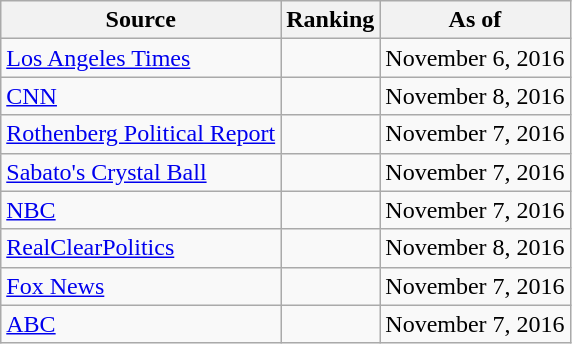<table class="wikitable" style="text-align:center">
<tr>
<th>Source</th>
<th>Ranking</th>
<th>As of</th>
</tr>
<tr>
<td align="left"><a href='#'>Los Angeles Times</a></td>
<td></td>
<td>November 6, 2016</td>
</tr>
<tr>
<td align="left"><a href='#'>CNN</a></td>
<td></td>
<td>November 8, 2016</td>
</tr>
<tr>
<td align=left><a href='#'>Rothenberg Political Report</a></td>
<td></td>
<td>November 7, 2016</td>
</tr>
<tr>
<td align="left"><a href='#'>Sabato's Crystal Ball</a></td>
<td></td>
<td>November 7, 2016</td>
</tr>
<tr>
<td align="left"><a href='#'>NBC</a></td>
<td></td>
<td>November 7, 2016</td>
</tr>
<tr>
<td align="left"><a href='#'>RealClearPolitics</a></td>
<td></td>
<td>November 8, 2016</td>
</tr>
<tr>
<td align="left"><a href='#'>Fox News</a></td>
<td></td>
<td>November 7, 2016</td>
</tr>
<tr>
<td align="left"><a href='#'>ABC</a></td>
<td></td>
<td>November 7, 2016</td>
</tr>
</table>
